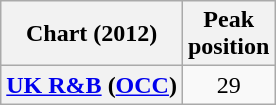<table class="wikitable plainrowheaders" style="text-align:center;">
<tr>
<th scope="col">Chart (2012)</th>
<th scope="col">Peak<br>position</th>
</tr>
<tr>
<th scope="row"><a href='#'>UK R&B</a> (<a href='#'>OCC</a>)</th>
<td>29</td>
</tr>
</table>
